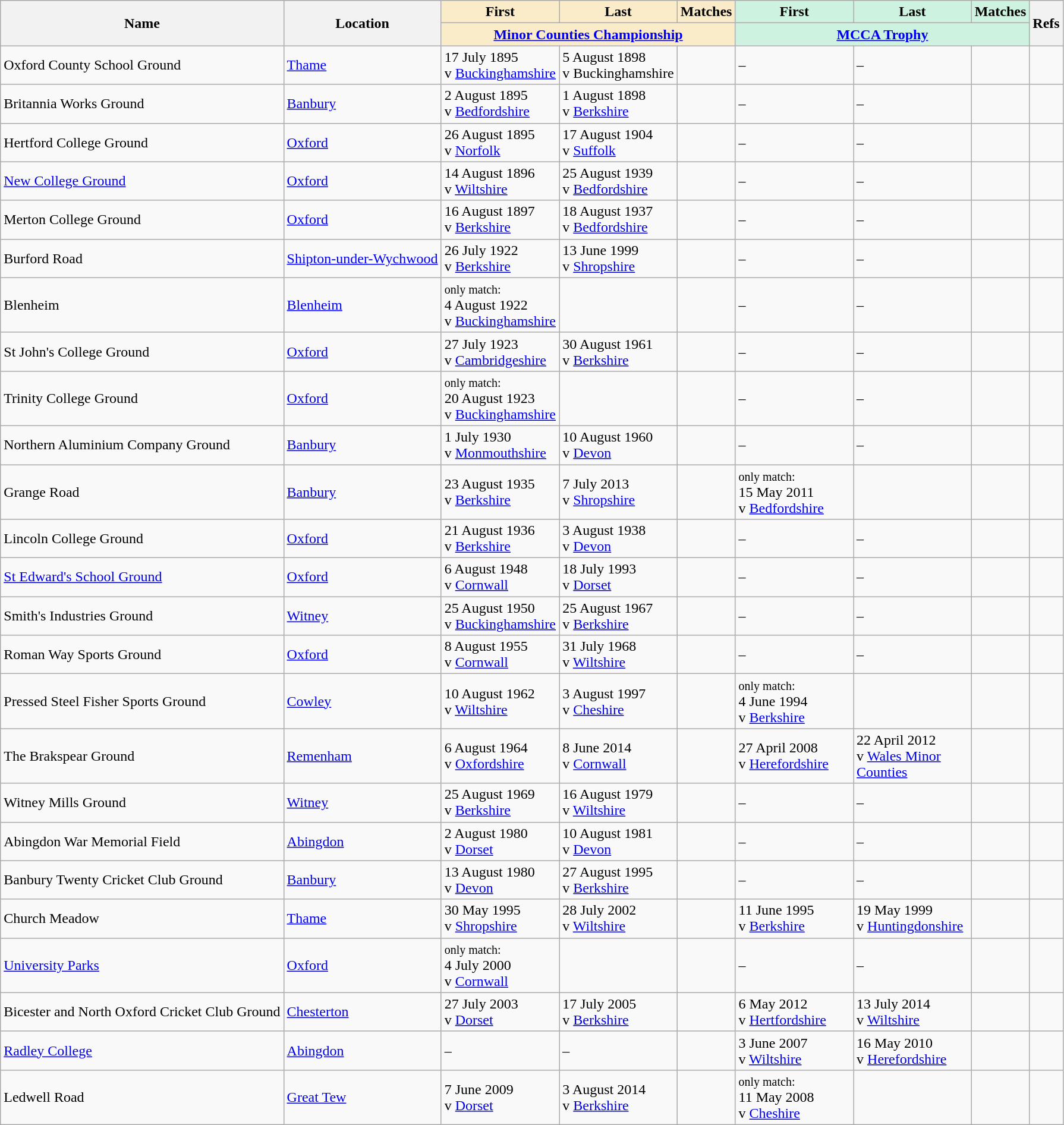<table class="wikitable sortable">
<tr>
<th rowspan="2">Name</th>
<th rowspan="2">Location</th>
<th width="125" class="unsortable" style="background:#faecc8">First</th>
<th width="125" class="unsortable" style="background:#faecc8">Last</th>
<th style="background:#faecc8">Matches</th>
<th width="125" class="unsortable" style="background:#cef2e0">First</th>
<th width="125" class="unsortable" style="background:#cef2e0">Last</th>
<th style="background:#cef2e0">Matches</th>
<th rowspan="2" class="unsortable">Refs</th>
</tr>
<tr class="unsortable">
<th colspan="3" style="background:#faecc8"><a href='#'>Minor Counties Championship</a></th>
<th colspan="3" style="background:#cef2e0"><a href='#'>MCCA Trophy</a></th>
</tr>
<tr>
<td>Oxford County School Ground</td>
<td><a href='#'>Thame</a></td>
<td>17 July 1895<br>v <a href='#'>Buckinghamshire</a></td>
<td>5 August 1898<br>v Buckinghamshire</td>
<td></td>
<td>–</td>
<td>–</td>
<td></td>
<td></td>
</tr>
<tr>
<td>Britannia Works Ground</td>
<td><a href='#'>Banbury</a></td>
<td>2 August 1895<br>v <a href='#'>Bedfordshire</a></td>
<td>1 August 1898<br>v <a href='#'>Berkshire</a></td>
<td></td>
<td>–</td>
<td>–</td>
<td></td>
<td></td>
</tr>
<tr>
<td>Hertford College Ground<br></td>
<td><a href='#'>Oxford</a></td>
<td>26 August 1895<br>v <a href='#'>Norfolk</a></td>
<td>17 August 1904<br>v <a href='#'>Suffolk</a></td>
<td></td>
<td>–</td>
<td>–</td>
<td></td>
<td></td>
</tr>
<tr>
<td><a href='#'>New College Ground</a><br></td>
<td><a href='#'>Oxford</a></td>
<td>14 August 1896<br>v <a href='#'>Wiltshire</a></td>
<td>25 August 1939<br>v <a href='#'>Bedfordshire</a></td>
<td></td>
<td>–</td>
<td>–</td>
<td></td>
<td></td>
</tr>
<tr>
<td>Merton College Ground<br></td>
<td><a href='#'>Oxford</a></td>
<td>16 August 1897<br>v <a href='#'>Berkshire</a></td>
<td>18 August 1937<br>v <a href='#'>Bedfordshire</a></td>
<td></td>
<td>–</td>
<td>–</td>
<td></td>
<td></td>
</tr>
<tr>
<td>Burford Road<br></td>
<td><a href='#'>Shipton-under-Wychwood</a></td>
<td>26 July 1922<br>v <a href='#'>Berkshire</a></td>
<td>13 June 1999<br>v <a href='#'>Shropshire</a></td>
<td></td>
<td>–</td>
<td>–</td>
<td></td>
<td></td>
</tr>
<tr>
<td>Blenheim<br></td>
<td><a href='#'>Blenheim</a></td>
<td><small>only match:</small><br>4 August 1922<br>v <a href='#'>Buckinghamshire</a></td>
<td> </td>
<td></td>
<td>–</td>
<td>–</td>
<td></td>
<td></td>
</tr>
<tr>
<td>St John's College Ground</td>
<td><a href='#'>Oxford</a></td>
<td>27 July 1923<br>v <a href='#'>Cambridgeshire</a></td>
<td>30 August 1961<br>v <a href='#'>Berkshire</a></td>
<td></td>
<td>–</td>
<td>–</td>
<td></td>
<td></td>
</tr>
<tr>
<td>Trinity College Ground</td>
<td><a href='#'>Oxford</a></td>
<td><small>only match:</small><br>20 August 1923<br>v <a href='#'>Buckinghamshire</a></td>
<td> </td>
<td></td>
<td>–</td>
<td>–</td>
<td></td>
<td></td>
</tr>
<tr>
<td>Northern Aluminium Company Ground</td>
<td><a href='#'>Banbury</a></td>
<td>1 July 1930<br>v <a href='#'>Monmouthshire</a></td>
<td>10 August 1960<br>v <a href='#'>Devon</a></td>
<td></td>
<td>–</td>
<td>–</td>
<td></td>
<td></td>
</tr>
<tr>
<td>Grange Road</td>
<td><a href='#'>Banbury</a></td>
<td>23 August 1935<br>v <a href='#'>Berkshire</a></td>
<td>7 July 2013<br>v <a href='#'>Shropshire</a></td>
<td></td>
<td><small>only match:</small><br>15 May 2011<br>v <a href='#'>Bedfordshire</a></td>
<td> </td>
<td></td>
<td></td>
</tr>
<tr>
<td>Lincoln College Ground</td>
<td><a href='#'>Oxford</a></td>
<td>21 August 1936<br>v <a href='#'>Berkshire</a></td>
<td>3 August 1938<br>v <a href='#'>Devon</a></td>
<td></td>
<td>–</td>
<td>–</td>
<td></td>
<td></td>
</tr>
<tr>
<td><a href='#'>St Edward's School Ground</a><br></td>
<td><a href='#'>Oxford</a></td>
<td>6 August 1948<br>v <a href='#'>Cornwall</a></td>
<td>18 July 1993<br>v <a href='#'>Dorset</a></td>
<td></td>
<td>–</td>
<td>–</td>
<td></td>
<td></td>
</tr>
<tr>
<td>Smith's Industries Ground</td>
<td><a href='#'>Witney</a></td>
<td>25 August 1950<br>v <a href='#'>Buckinghamshire</a></td>
<td>25 August 1967<br>v <a href='#'>Berkshire</a></td>
<td></td>
<td>–</td>
<td>–</td>
<td></td>
<td></td>
</tr>
<tr>
<td>Roman Way Sports Ground</td>
<td><a href='#'>Oxford</a></td>
<td>8 August 1955<br>v <a href='#'>Cornwall</a></td>
<td>31 July 1968<br>v <a href='#'>Wiltshire</a></td>
<td></td>
<td>–</td>
<td>–</td>
<td></td>
<td></td>
</tr>
<tr>
<td>Pressed Steel Fisher Sports Ground</td>
<td><a href='#'>Cowley</a></td>
<td>10 August 1962<br>v <a href='#'>Wiltshire</a></td>
<td>3 August 1997<br>v <a href='#'>Cheshire</a></td>
<td></td>
<td><small>only match:</small><br>4 June 1994<br>v <a href='#'>Berkshire</a></td>
<td> </td>
<td></td>
<td></td>
</tr>
<tr>
<td>The Brakspear Ground<br></td>
<td><a href='#'>Remenham</a></td>
<td>6 August 1964<br>v <a href='#'>Oxfordshire</a></td>
<td>8 June 2014<br>v <a href='#'>Cornwall</a></td>
<td></td>
<td>27 April 2008<br>v <a href='#'>Herefordshire</a></td>
<td>22 April 2012<br>v <a href='#'>Wales Minor Counties</a></td>
<td></td>
<td></td>
</tr>
<tr>
<td>Witney Mills Ground</td>
<td><a href='#'>Witney</a></td>
<td>25 August 1969<br>v <a href='#'>Berkshire</a></td>
<td>16 August 1979<br>v <a href='#'>Wiltshire</a></td>
<td></td>
<td>–</td>
<td>–</td>
<td></td>
<td></td>
</tr>
<tr>
<td>Abingdon War Memorial Field<br></td>
<td><a href='#'>Abingdon</a></td>
<td>2 August 1980<br>v <a href='#'>Dorset</a></td>
<td>10 August 1981<br>v <a href='#'>Devon</a></td>
<td></td>
<td>–</td>
<td>–</td>
<td></td>
<td></td>
</tr>
<tr>
<td>Banbury Twenty Cricket Club Ground</td>
<td><a href='#'>Banbury</a></td>
<td>13 August 1980<br>v <a href='#'>Devon</a></td>
<td>27 August 1995<br>v <a href='#'>Berkshire</a></td>
<td></td>
<td>–</td>
<td>–</td>
<td></td>
<td></td>
</tr>
<tr>
<td>Church Meadow<br></td>
<td><a href='#'>Thame</a></td>
<td>30 May 1995<br>v <a href='#'>Shropshire</a></td>
<td>28 July 2002<br>v <a href='#'>Wiltshire</a></td>
<td></td>
<td>11 June 1995<br>v <a href='#'>Berkshire</a></td>
<td>19 May 1999<br>v <a href='#'>Huntingdonshire</a></td>
<td></td>
<td></td>
</tr>
<tr>
<td><a href='#'>University Parks</a><br></td>
<td><a href='#'>Oxford</a></td>
<td><small>only match:</small><br>4 July 2000<br>v <a href='#'>Cornwall</a></td>
<td> </td>
<td></td>
<td>–</td>
<td>–</td>
<td></td>
<td></td>
</tr>
<tr>
<td>Bicester and North Oxford Cricket Club Ground<br></td>
<td><a href='#'>Chesterton</a></td>
<td>27 July 2003<br>v <a href='#'>Dorset</a></td>
<td>17 July 2005<br>v <a href='#'>Berkshire</a></td>
<td></td>
<td>6 May 2012<br>v <a href='#'>Hertfordshire</a></td>
<td>13 July 2014<br>v <a href='#'>Wiltshire</a></td>
<td></td>
<td></td>
</tr>
<tr>
<td><a href='#'>Radley College</a><br></td>
<td><a href='#'>Abingdon</a></td>
<td>–</td>
<td>–</td>
<td></td>
<td>3 June 2007<br>v <a href='#'>Wiltshire</a></td>
<td>16 May 2010<br>v <a href='#'>Herefordshire</a></td>
<td></td>
<td></td>
</tr>
<tr>
<td>Ledwell Road<br></td>
<td><a href='#'>Great Tew</a></td>
<td>7 June 2009<br>v <a href='#'>Dorset</a></td>
<td>3 August 2014<br>v <a href='#'>Berkshire</a></td>
<td></td>
<td><small>only match:</small><br>11 May 2008<br>v <a href='#'>Cheshire</a></td>
<td> </td>
<td></td>
<td></td>
</tr>
</table>
